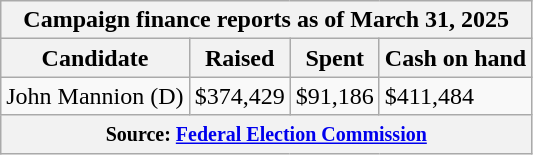<table class="wikitable sortable">
<tr>
<th colspan=4>Campaign finance reports as of March 31, 2025</th>
</tr>
<tr style="text-align:center;">
<th>Candidate</th>
<th>Raised</th>
<th>Spent</th>
<th>Cash on hand</th>
</tr>
<tr>
<td>John Mannion (D)</td>
<td>$374,429</td>
<td>$91,186</td>
<td>$411,484</td>
</tr>
<tr>
<th colspan="4"><small>Source: <a href='#'>Federal Election Commission</a></small></th>
</tr>
</table>
